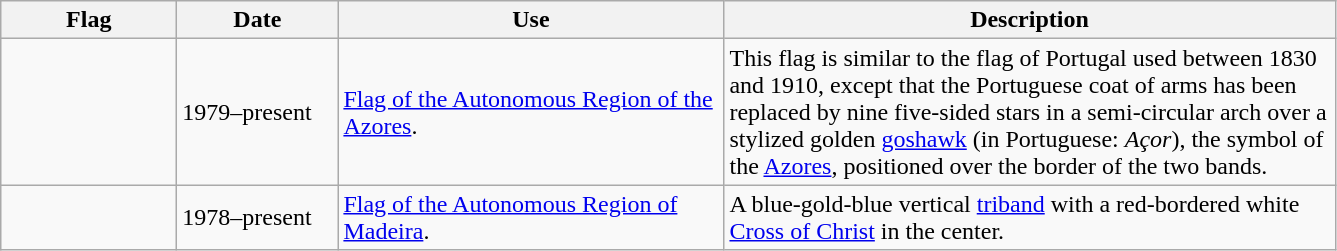<table class="wikitable">
<tr>
<th width="110">Flag</th>
<th width="100">Date</th>
<th width="250">Use</th>
<th width="400">Description</th>
</tr>
<tr>
<td></td>
<td>1979–present</td>
<td><a href='#'>Flag of the Autonomous Region of the Azores</a>.</td>
<td>This flag is similar to the flag of Portugal used between 1830 and 1910, except that the Portuguese coat of arms has been replaced by nine five-sided stars in a semi-circular arch over a stylized golden <a href='#'>goshawk</a> (in Portuguese: <em>Açor</em>), the symbol of the <a href='#'>Azores</a>, positioned over the border of the two bands.</td>
</tr>
<tr>
<td></td>
<td>1978–present</td>
<td><a href='#'>Flag of the Autonomous Region of Madeira</a>.</td>
<td>A blue-gold-blue vertical <a href='#'>triband</a> with a red-bordered white <a href='#'>Cross of Christ</a> in the center.</td>
</tr>
</table>
